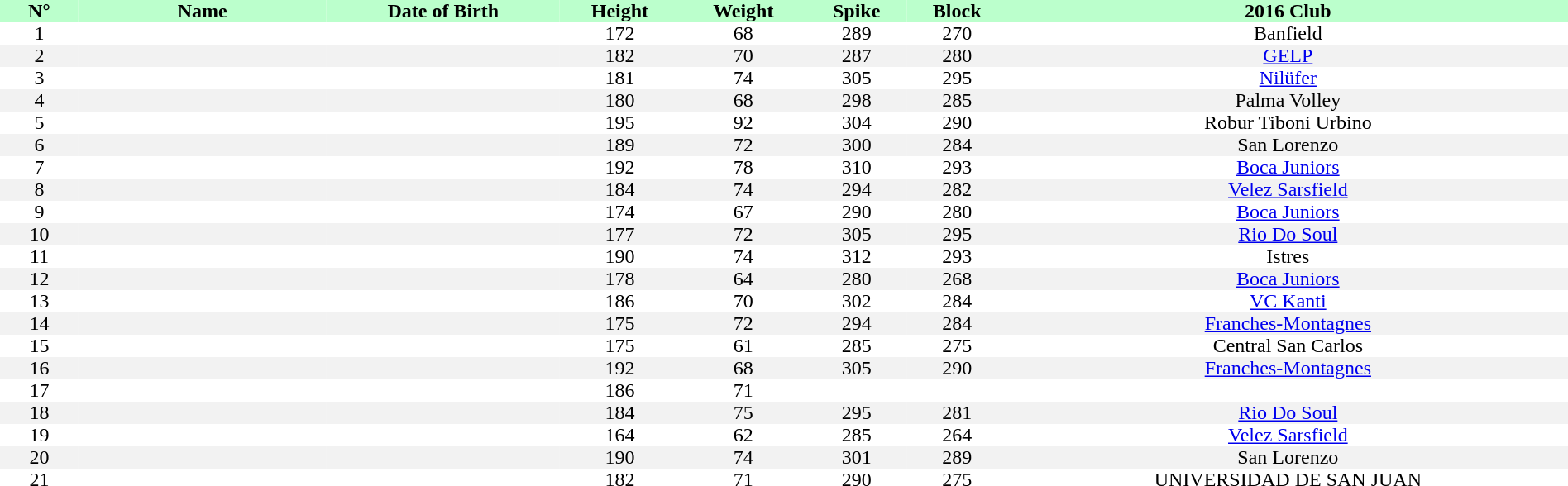<table style="text-align:center; border:none;" cellpadding=0 cellspacing=0 width=100%>
<tr style="background: #bbffcc;">
<th width="5%">N°</th>
<th width=200px>Name</th>
<th>Date of Birth</th>
<th>Height</th>
<th>Weight</th>
<th>Spike</th>
<th>Block</th>
<th>2016 Club</th>
</tr>
<tr>
<td>1</td>
<td></td>
<td></td>
<td>172</td>
<td>68</td>
<td>289</td>
<td>270</td>
<td>Banfield</td>
</tr>
<tr bgcolor="#f2f2f2">
<td>2</td>
<td></td>
<td></td>
<td>182</td>
<td>70</td>
<td>287</td>
<td>280</td>
<td><a href='#'>GELP</a></td>
</tr>
<tr>
<td>3</td>
<td></td>
<td></td>
<td>181</td>
<td>74</td>
<td>305</td>
<td>295</td>
<td><a href='#'>Nilüfer</a></td>
</tr>
<tr bgcolor="#f2f2f2">
<td>4</td>
<td></td>
<td></td>
<td>180</td>
<td>68</td>
<td>298</td>
<td>285</td>
<td>Palma Volley</td>
</tr>
<tr>
<td>5</td>
<td></td>
<td></td>
<td>195</td>
<td>92</td>
<td>304</td>
<td>290</td>
<td>Robur Tiboni Urbino</td>
</tr>
<tr bgcolor="#f2f2f2">
<td>6</td>
<td></td>
<td></td>
<td>189</td>
<td>72</td>
<td>300</td>
<td>284</td>
<td>San Lorenzo</td>
</tr>
<tr>
<td>7</td>
<td></td>
<td></td>
<td>192</td>
<td>78</td>
<td>310</td>
<td>293</td>
<td><a href='#'>Boca Juniors</a></td>
</tr>
<tr bgcolor="#f2f2f2">
<td>8</td>
<td></td>
<td></td>
<td>184</td>
<td>74</td>
<td>294</td>
<td>282</td>
<td><a href='#'>Velez Sarsfield</a></td>
</tr>
<tr>
<td>9</td>
<td></td>
<td></td>
<td>174</td>
<td>67</td>
<td>290</td>
<td>280</td>
<td><a href='#'>Boca Juniors</a></td>
</tr>
<tr bgcolor="#f2f2f2">
<td>10</td>
<td></td>
<td></td>
<td>177</td>
<td>72</td>
<td>305</td>
<td>295</td>
<td><a href='#'>Rio Do Soul</a></td>
</tr>
<tr>
<td>11</td>
<td></td>
<td></td>
<td>190</td>
<td>74</td>
<td>312</td>
<td>293</td>
<td>Istres</td>
</tr>
<tr bgcolor="#f2f2f2">
<td>12</td>
<td></td>
<td></td>
<td>178</td>
<td>64</td>
<td>280</td>
<td>268</td>
<td><a href='#'>Boca Juniors</a></td>
</tr>
<tr>
<td>13</td>
<td></td>
<td></td>
<td>186</td>
<td>70</td>
<td>302</td>
<td>284</td>
<td><a href='#'>VC Kanti</a></td>
</tr>
<tr bgcolor="#f2f2f2">
<td>14</td>
<td></td>
<td></td>
<td>175</td>
<td>72</td>
<td>294</td>
<td>284</td>
<td><a href='#'>Franches-Montagnes</a></td>
</tr>
<tr>
<td>15</td>
<td></td>
<td></td>
<td>175</td>
<td>61</td>
<td>285</td>
<td>275</td>
<td>Central San Carlos</td>
</tr>
<tr bgcolor="#f2f2f2">
<td>16</td>
<td></td>
<td></td>
<td>192</td>
<td>68</td>
<td>305</td>
<td>290</td>
<td><a href='#'>Franches-Montagnes</a></td>
</tr>
<tr>
<td>17</td>
<td></td>
<td></td>
<td>186</td>
<td>71</td>
<td></td>
<td></td>
<td></td>
</tr>
<tr bgcolor="#f2f2f2">
<td>18</td>
<td></td>
<td></td>
<td>184</td>
<td>75</td>
<td>295</td>
<td>281</td>
<td><a href='#'>Rio Do Soul</a></td>
</tr>
<tr>
<td>19</td>
<td></td>
<td></td>
<td>164</td>
<td>62</td>
<td>285</td>
<td>264</td>
<td><a href='#'>Velez Sarsfield</a></td>
</tr>
<tr bgcolor="#f2f2f2">
<td>20</td>
<td></td>
<td></td>
<td>190</td>
<td>74</td>
<td>301</td>
<td>289</td>
<td>San Lorenzo</td>
</tr>
<tr>
<td>21</td>
<td></td>
<td></td>
<td>182</td>
<td>71</td>
<td>290</td>
<td>275</td>
<td>UNIVERSIDAD DE SAN JUAN</td>
</tr>
</table>
